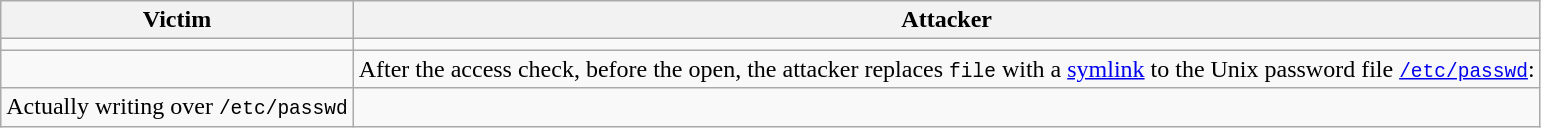<table class="wikitable">
<tr>
<th>Victim</th>
<th>Attacker</th>
</tr>
<tr>
<td></td>
<td></td>
</tr>
<tr>
<td></td>
<td>After the access check, before the open, the attacker replaces <code>file</code> with a <a href='#'>symlink</a> to the Unix password file <code><a href='#'>/etc/passwd</a></code>:</td>
</tr>
<tr>
<td>Actually writing over <code>/etc/passwd</code></td>
<td></td>
</tr>
</table>
